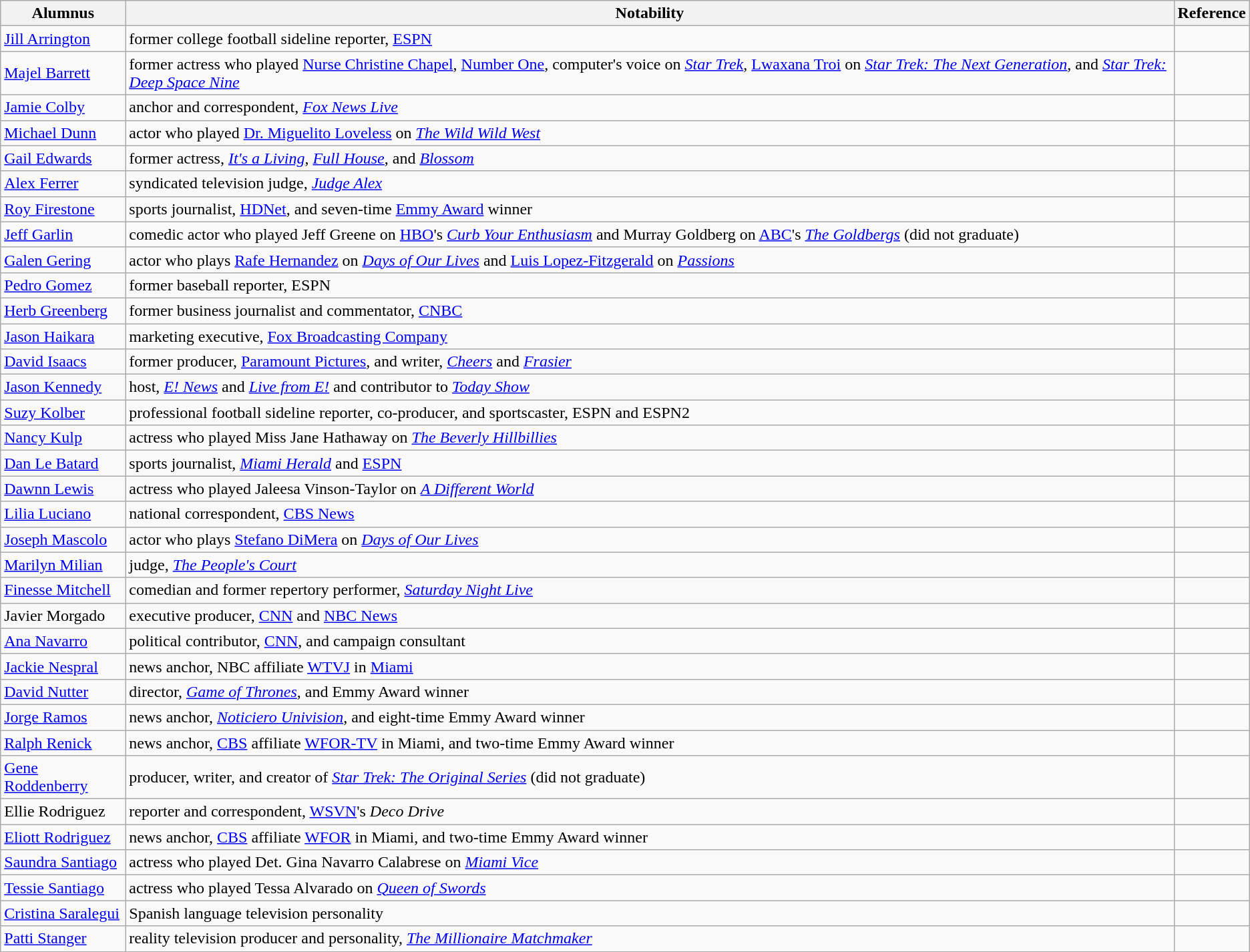<table class="wikitable">
<tr>
<th>Alumnus</th>
<th>Notability</th>
<th>Reference</th>
</tr>
<tr>
<td><a href='#'>Jill Arrington</a></td>
<td>former college football sideline reporter, <a href='#'>ESPN</a></td>
<td></td>
</tr>
<tr>
<td><a href='#'>Majel Barrett</a></td>
<td>former actress who played <a href='#'> Nurse Christine Chapel</a>, <a href='#'>Number One</a>, computer's voice on <em><a href='#'>Star Trek</a></em>, <a href='#'>Lwaxana Troi</a> on <em><a href='#'>Star Trek: The Next Generation</a></em>, and <em><a href='#'>Star Trek: Deep Space Nine</a></em></td>
<td></td>
</tr>
<tr>
<td><a href='#'>Jamie Colby</a></td>
<td>anchor and correspondent, <em><a href='#'>Fox News Live</a></em></td>
<td></td>
</tr>
<tr>
<td><a href='#'>Michael Dunn</a></td>
<td>actor who played <a href='#'>Dr. Miguelito Loveless</a> on <em><a href='#'>The Wild Wild West</a></em></td>
<td></td>
</tr>
<tr>
<td><a href='#'>Gail Edwards</a></td>
<td>former actress, <em><a href='#'>It's a Living</a></em>, <em><a href='#'>Full House</a></em>, and <em><a href='#'>Blossom</a></em></td>
<td></td>
</tr>
<tr>
<td><a href='#'>Alex Ferrer</a></td>
<td>syndicated television judge, <em><a href='#'>Judge Alex</a></em></td>
<td></td>
</tr>
<tr>
<td><a href='#'>Roy Firestone</a></td>
<td>sports journalist, <a href='#'>HDNet</a>, and seven-time <a href='#'>Emmy Award</a> winner</td>
<td></td>
</tr>
<tr>
<td><a href='#'>Jeff Garlin</a></td>
<td>comedic actor who played Jeff Greene on <a href='#'>HBO</a>'s <em><a href='#'>Curb Your Enthusiasm</a></em> and Murray Goldberg on <a href='#'>ABC</a>'s <em><a href='#'>The Goldbergs</a></em> (did not graduate)</td>
<td></td>
</tr>
<tr>
<td><a href='#'>Galen Gering</a></td>
<td>actor who plays <a href='#'>Rafe Hernandez</a> on <em><a href='#'>Days of Our Lives</a></em> and <a href='#'>Luis Lopez-Fitzgerald</a> on <em><a href='#'>Passions</a></em></td>
<td></td>
</tr>
<tr>
<td><a href='#'>Pedro Gomez</a></td>
<td>former baseball reporter, ESPN</td>
<td></td>
</tr>
<tr>
<td><a href='#'>Herb Greenberg</a></td>
<td>former business journalist and commentator, <a href='#'>CNBC</a></td>
<td></td>
</tr>
<tr>
<td><a href='#'>Jason Haikara</a></td>
<td>marketing executive, <a href='#'>Fox Broadcasting Company</a></td>
<td></td>
</tr>
<tr>
<td><a href='#'>David Isaacs</a></td>
<td>former producer, <a href='#'>Paramount Pictures</a>, and writer, <em><a href='#'>Cheers</a></em> and <em><a href='#'>Frasier</a></em></td>
<td></td>
</tr>
<tr>
<td><a href='#'>Jason Kennedy</a></td>
<td>host, <em><a href='#'>E! News</a></em> and <em><a href='#'>Live from E!</a></em> and contributor to <em><a href='#'>Today Show</a></em></td>
<td></td>
</tr>
<tr>
<td><a href='#'>Suzy Kolber</a></td>
<td>professional football sideline reporter, co-producer, and sportscaster, ESPN and ESPN2</td>
<td></td>
</tr>
<tr>
<td><a href='#'>Nancy Kulp</a></td>
<td>actress who played Miss Jane Hathaway on <em><a href='#'>The Beverly Hillbillies</a></em></td>
<td></td>
</tr>
<tr>
<td><a href='#'>Dan Le Batard</a></td>
<td>sports journalist, <em><a href='#'>Miami Herald</a></em> and <a href='#'>ESPN</a></td>
<td></td>
</tr>
<tr>
<td><a href='#'>Dawnn Lewis</a></td>
<td>actress who played Jaleesa Vinson-Taylor on <em><a href='#'>A Different World</a></em></td>
<td></td>
</tr>
<tr>
<td><a href='#'>Lilia Luciano</a></td>
<td>national correspondent, <a href='#'>CBS News</a></td>
<td></td>
</tr>
<tr>
<td><a href='#'>Joseph Mascolo</a></td>
<td>actor who plays <a href='#'>Stefano DiMera</a> on <em><a href='#'>Days of Our Lives</a></em></td>
<td></td>
</tr>
<tr>
<td><a href='#'>Marilyn Milian</a></td>
<td>judge, <em><a href='#'>The People's Court</a></em></td>
<td></td>
</tr>
<tr>
<td><a href='#'>Finesse Mitchell</a></td>
<td>comedian and former repertory performer, <em><a href='#'>Saturday Night Live</a></em></td>
<td></td>
</tr>
<tr>
<td>Javier Morgado</td>
<td>executive producer, <a href='#'>CNN</a> and <a href='#'>NBC News</a></td>
<td></td>
</tr>
<tr>
<td><a href='#'>Ana Navarro</a></td>
<td>political contributor, <a href='#'>CNN</a>, and campaign consultant</td>
<td></td>
</tr>
<tr>
<td><a href='#'>Jackie Nespral</a></td>
<td>news anchor, NBC affiliate <a href='#'>WTVJ</a> in <a href='#'>Miami</a></td>
<td></td>
</tr>
<tr>
<td><a href='#'>David Nutter</a></td>
<td>director, <em><a href='#'>Game of Thrones</a></em>, and Emmy Award winner</td>
<td></td>
</tr>
<tr>
<td><a href='#'>Jorge Ramos</a></td>
<td>news anchor, <em><a href='#'>Noticiero Univision</a></em>, and eight-time Emmy Award winner</td>
<td></td>
</tr>
<tr>
<td><a href='#'>Ralph Renick</a></td>
<td>news anchor, <a href='#'>CBS</a> affiliate <a href='#'>WFOR-TV</a> in Miami, and two-time Emmy Award winner</td>
<td></td>
</tr>
<tr>
<td><a href='#'>Gene Roddenberry</a></td>
<td>producer, writer, and creator of <em><a href='#'>Star Trek: The Original Series</a></em> (did not graduate)</td>
<td></td>
</tr>
<tr>
<td>Ellie Rodriguez</td>
<td>reporter and correspondent, <a href='#'>WSVN</a>'s <em>Deco Drive</em></td>
<td></td>
</tr>
<tr>
<td><a href='#'>Eliott Rodriguez</a></td>
<td>news anchor, <a href='#'>CBS</a> affiliate <a href='#'>WFOR</a> in Miami, and two-time Emmy Award winner</td>
<td></td>
</tr>
<tr>
<td><a href='#'>Saundra Santiago</a></td>
<td>actress who played Det. Gina Navarro Calabrese on <em><a href='#'>Miami Vice</a></em></td>
<td></td>
</tr>
<tr>
<td><a href='#'>Tessie Santiago</a></td>
<td>actress who played Tessa Alvarado on <em><a href='#'>Queen of Swords</a></em></td>
<td></td>
</tr>
<tr>
<td><a href='#'>Cristina Saralegui</a></td>
<td>Spanish language television personality</td>
<td></td>
</tr>
<tr>
<td><a href='#'>Patti Stanger</a></td>
<td>reality television producer and personality, <em><a href='#'>The Millionaire Matchmaker</a></em></td>
<td></td>
</tr>
</table>
